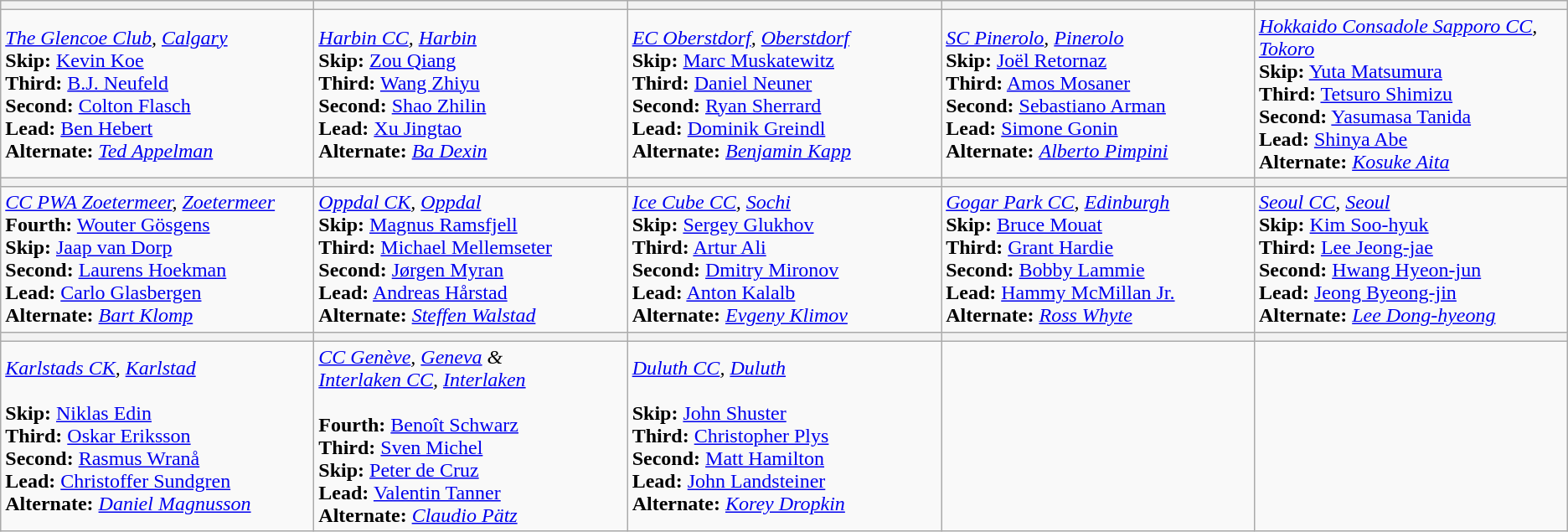<table class=wikitable>
<tr>
<th width=200></th>
<th width=200></th>
<th width=200></th>
<th width=200></th>
<th width=200></th>
</tr>
<tr>
<td><em><a href='#'>The Glencoe Club</a>, <a href='#'>Calgary</a></em><br><strong>Skip:</strong> <a href='#'>Kevin Koe</a><br>
<strong>Third:</strong> <a href='#'>B.J. Neufeld</a><br>
<strong>Second:</strong> <a href='#'>Colton Flasch</a><br>
<strong>Lead:</strong> <a href='#'>Ben Hebert</a><br>
<strong>Alternate:</strong> <em><a href='#'>Ted Appelman</a></em></td>
<td><em><a href='#'>Harbin CC</a>, <a href='#'>Harbin</a></em><br><strong>Skip:</strong> <a href='#'>Zou Qiang</a><br>
<strong>Third:</strong> <a href='#'>Wang Zhiyu</a><br>
<strong>Second:</strong> <a href='#'>Shao Zhilin</a><br>
<strong>Lead:</strong> <a href='#'>Xu Jingtao</a><br>
<strong>Alternate:</strong> <em><a href='#'>Ba Dexin</a></em></td>
<td><em><a href='#'>EC Oberstdorf</a>, <a href='#'>Oberstdorf</a></em><br><strong>Skip:</strong> <a href='#'>Marc Muskatewitz</a><br>
<strong>Third:</strong> <a href='#'>Daniel Neuner</a><br>
<strong>Second:</strong> <a href='#'>Ryan Sherrard</a><br>
<strong>Lead:</strong> <a href='#'>Dominik Greindl</a><br>
<strong>Alternate:</strong> <em><a href='#'>Benjamin Kapp</a></em></td>
<td><em><a href='#'>SC Pinerolo</a>, <a href='#'>Pinerolo</a></em><br><strong>Skip:</strong> <a href='#'>Joël Retornaz</a><br>
<strong>Third:</strong> <a href='#'>Amos Mosaner</a><br>
<strong>Second:</strong> <a href='#'>Sebastiano Arman</a><br>
<strong>Lead:</strong> <a href='#'>Simone Gonin</a><br>
<strong>Alternate:</strong> <em><a href='#'>Alberto Pimpini</a></em></td>
<td><em><a href='#'>Hokkaido Consadole Sapporo CC</a>, <a href='#'>Tokoro</a></em><br><strong>Skip:</strong> <a href='#'>Yuta Matsumura</a><br>
<strong>Third:</strong> <a href='#'>Tetsuro Shimizu</a><br>
<strong>Second:</strong> <a href='#'>Yasumasa Tanida</a><br>
<strong>Lead:</strong> <a href='#'>Shinya Abe</a><br>
<strong>Alternate:</strong> <em><a href='#'>Kosuke Aita</a></em></td>
</tr>
<tr>
<th width=200></th>
<th width=200></th>
<th width=200></th>
<th width=200></th>
<th width=200></th>
</tr>
<tr>
<td><em><a href='#'>CC PWA Zoetermeer</a>, <a href='#'>Zoetermeer</a></em><br><strong>Fourth:</strong> <a href='#'>Wouter Gösgens</a><br>
<strong>Skip:</strong> <a href='#'>Jaap van Dorp</a><br>
<strong>Second:</strong> <a href='#'>Laurens Hoekman</a><br>
<strong>Lead:</strong> <a href='#'>Carlo Glasbergen</a><br>
<strong>Alternate:</strong> <em><a href='#'>Bart Klomp</a></em></td>
<td><em><a href='#'>Oppdal CK</a>, <a href='#'>Oppdal</a></em><br><strong>Skip:</strong> <a href='#'>Magnus Ramsfjell</a><br>
<strong>Third:</strong> <a href='#'>Michael Mellemseter</a><br>
<strong>Second:</strong> <a href='#'>Jørgen Myran</a><br>
<strong>Lead:</strong> <a href='#'>Andreas Hårstad</a><br>
<strong>Alternate:</strong> <em><a href='#'>Steffen Walstad</a></em></td>
<td><em><a href='#'>Ice Cube CC</a>, <a href='#'>Sochi</a></em><br><strong>Skip:</strong> <a href='#'>Sergey Glukhov</a><br>
<strong>Third:</strong> <a href='#'>Artur Ali</a><br>
<strong>Second:</strong> <a href='#'>Dmitry Mironov</a><br>
<strong>Lead:</strong> <a href='#'>Anton Kalalb</a><br>
<strong>Alternate:</strong> <em><a href='#'>Evgeny Klimov</a></em></td>
<td><em><a href='#'>Gogar Park CC</a>, <a href='#'>Edinburgh</a></em><br><strong>Skip:</strong> <a href='#'>Bruce Mouat</a><br>
<strong>Third:</strong> <a href='#'>Grant Hardie</a><br>
<strong>Second:</strong> <a href='#'>Bobby Lammie</a><br>
<strong>Lead:</strong> <a href='#'>Hammy McMillan Jr.</a><br>
<strong>Alternate:</strong> <em><a href='#'>Ross Whyte</a></em></td>
<td><em><a href='#'>Seoul CC</a>, <a href='#'>Seoul</a></em><br><strong>Skip:</strong> <a href='#'>Kim Soo-hyuk</a> <br>
<strong>Third:</strong> <a href='#'>Lee Jeong-jae</a> <br>
<strong>Second:</strong> <a href='#'>Hwang Hyeon-jun</a> <br>
<strong>Lead:</strong> <a href='#'>Jeong Byeong-jin</a> <br>
<strong>Alternate:</strong> <em><a href='#'>Lee Dong-hyeong</a></em></td>
</tr>
<tr>
<th width=250></th>
<th width=250></th>
<th width=250></th>
<th width=250></th>
<th width=250></th>
</tr>
<tr>
<td><em><a href='#'>Karlstads CK</a>, <a href='#'>Karlstad</a></em><br><br><strong>Skip:</strong> <a href='#'>Niklas Edin</a><br>
<strong>Third:</strong> <a href='#'>Oskar Eriksson</a><br>
<strong>Second:</strong> <a href='#'>Rasmus Wranå</a><br>
<strong>Lead:</strong> <a href='#'>Christoffer Sundgren</a><br>
<strong>Alternate:</strong> <em><a href='#'>Daniel Magnusson</a></em></td>
<td><em><a href='#'>CC Genève</a>, <a href='#'>Geneva</a> &<br> <a href='#'>Interlaken CC</a>, <a href='#'>Interlaken</a></em><br><br><strong>Fourth:</strong> <a href='#'>Benoît Schwarz</a><br>
<strong>Third:</strong> <a href='#'>Sven Michel</a><br>
<strong>Skip:</strong> <a href='#'>Peter de Cruz</a><br>
<strong>Lead:</strong> <a href='#'>Valentin Tanner</a><br>
<strong>Alternate:</strong> <em><a href='#'>Claudio Pätz</a></em></td>
<td><em><a href='#'>Duluth CC</a>, <a href='#'>Duluth</a></em><br><br><strong>Skip:</strong> <a href='#'>John Shuster</a><br>
<strong>Third:</strong> <a href='#'>Christopher Plys</a><br>
<strong>Second:</strong> <a href='#'>Matt Hamilton</a><br>
<strong>Lead:</strong> <a href='#'>John Landsteiner</a> <br>
<strong>Alternate:</strong> <em><a href='#'>Korey Dropkin</a></em></td>
<td></td>
<td></td>
</tr>
</table>
